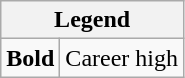<table class="wikitable mw-collapsible mw-collapsed">
<tr>
<th colspan="2">Legend</th>
</tr>
<tr>
<td><strong>Bold</strong></td>
<td>Career high</td>
</tr>
</table>
